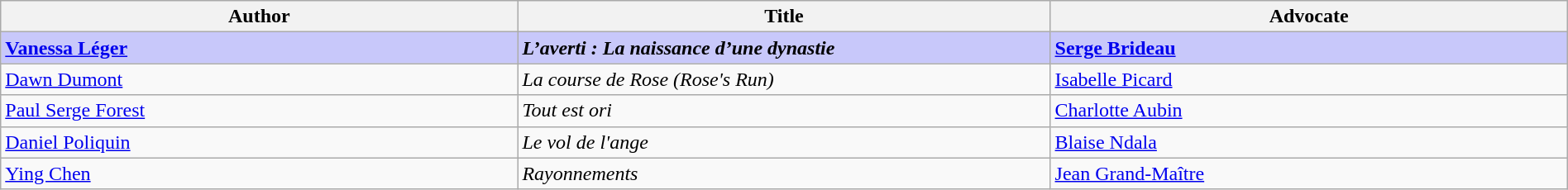<table class="wikitable" style="width:100%;">
<tr>
<th width=33%>Author</th>
<th width=34%>Title</th>
<th width=34%>Advocate</th>
</tr>
<tr>
<td style="background:#C8C8FA"><strong><a href='#'>Vanessa Léger</a></strong></td>
<td style="background:#C8C8FA"><strong><em>L’averti : La naissance d’une dynastie</em></strong></td>
<td style="background:#C8C8FA"><strong><a href='#'>Serge Brideau</a></strong></td>
</tr>
<tr>
<td><a href='#'>Dawn Dumont</a></td>
<td><em>La course de Rose (Rose's Run)</em></td>
<td><a href='#'>Isabelle Picard</a></td>
</tr>
<tr>
<td><a href='#'>Paul Serge Forest</a></td>
<td><em>Tout est ori</em></td>
<td><a href='#'>Charlotte Aubin</a></td>
</tr>
<tr>
<td><a href='#'>Daniel Poliquin</a></td>
<td><em>Le vol de l'ange</em></td>
<td><a href='#'>Blaise Ndala</a></td>
</tr>
<tr>
<td><a href='#'>Ying Chen</a></td>
<td><em>Rayonnements</em></td>
<td><a href='#'>Jean Grand-Maître</a></td>
</tr>
</table>
